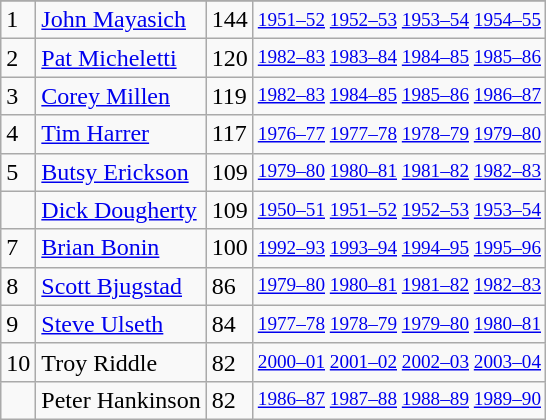<table class="wikitable">
<tr>
</tr>
<tr>
<td>1</td>
<td><a href='#'>John Mayasich</a></td>
<td>144</td>
<td style="font-size:80%;"><a href='#'>1951–52</a> <a href='#'>1952–53</a> <a href='#'>1953–54</a> <a href='#'>1954–55</a></td>
</tr>
<tr>
<td>2</td>
<td><a href='#'>Pat Micheletti</a></td>
<td>120</td>
<td style="font-size:80%;"><a href='#'>1982–83</a> <a href='#'>1983–84</a> <a href='#'>1984–85</a> <a href='#'>1985–86</a></td>
</tr>
<tr>
<td>3</td>
<td><a href='#'>Corey Millen</a></td>
<td>119</td>
<td style="font-size:80%;"><a href='#'>1982–83</a> <a href='#'>1984–85</a> <a href='#'>1985–86</a> <a href='#'>1986–87</a></td>
</tr>
<tr>
<td>4</td>
<td><a href='#'>Tim Harrer</a></td>
<td>117</td>
<td style="font-size:80%;"><a href='#'>1976–77</a> <a href='#'>1977–78</a> <a href='#'>1978–79</a> <a href='#'>1979–80</a></td>
</tr>
<tr>
<td>5</td>
<td><a href='#'>Butsy Erickson</a></td>
<td>109</td>
<td style="font-size:80%;"><a href='#'>1979–80</a> <a href='#'>1980–81</a> <a href='#'>1981–82</a> <a href='#'>1982–83</a></td>
</tr>
<tr>
<td></td>
<td><a href='#'>Dick Dougherty</a></td>
<td>109</td>
<td style="font-size:80%;"><a href='#'>1950–51</a> <a href='#'>1951–52</a> <a href='#'>1952–53</a> <a href='#'>1953–54</a></td>
</tr>
<tr>
<td>7</td>
<td><a href='#'>Brian Bonin</a></td>
<td>100</td>
<td style="font-size:80%;"><a href='#'>1992–93</a> <a href='#'>1993–94</a> <a href='#'>1994–95</a> <a href='#'>1995–96</a></td>
</tr>
<tr>
<td>8</td>
<td><a href='#'>Scott Bjugstad</a></td>
<td>86</td>
<td style="font-size:80%;"><a href='#'>1979–80</a> <a href='#'>1980–81</a> <a href='#'>1981–82</a> <a href='#'>1982–83</a></td>
</tr>
<tr>
<td>9</td>
<td><a href='#'>Steve Ulseth</a></td>
<td>84</td>
<td style="font-size:80%;"><a href='#'>1977–78</a> <a href='#'>1978–79</a> <a href='#'>1979–80</a> <a href='#'>1980–81</a></td>
</tr>
<tr>
<td>10</td>
<td>Troy Riddle</td>
<td>82</td>
<td style="font-size:80%;"><a href='#'>2000–01</a> <a href='#'>2001–02</a> <a href='#'>2002–03</a> <a href='#'>2003–04</a></td>
</tr>
<tr>
<td></td>
<td>Peter Hankinson</td>
<td>82</td>
<td style="font-size:80%;"><a href='#'>1986–87</a> <a href='#'>1987–88</a> <a href='#'>1988–89</a> <a href='#'>1989–90</a></td>
</tr>
</table>
